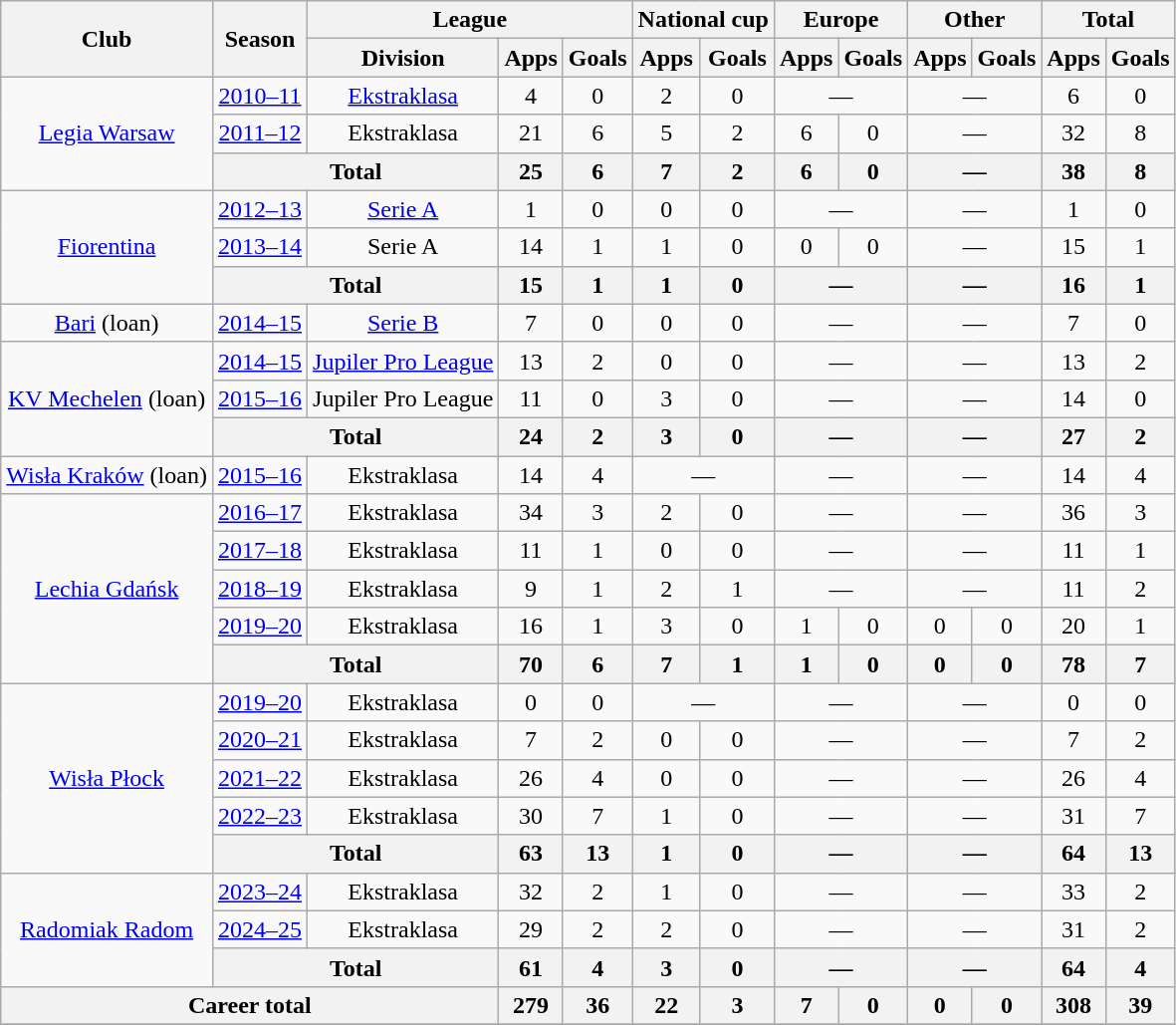<table class="wikitable" style="text-align: center;">
<tr>
<th rowspan="2">Club</th>
<th rowspan="2">Season</th>
<th colspan="3">League</th>
<th colspan="2">National cup</th>
<th colspan="2">Europe</th>
<th colspan="2">Other</th>
<th colspan="2">Total</th>
</tr>
<tr>
<th>Division</th>
<th>Apps</th>
<th>Goals</th>
<th>Apps</th>
<th>Goals</th>
<th>Apps</th>
<th>Goals</th>
<th>Apps</th>
<th>Goals</th>
<th>Apps</th>
<th>Goals</th>
</tr>
<tr>
<td rowspan="3"><a href='#'>Legia Warsaw</a></td>
<td><a href='#'>2010–11</a></td>
<td><a href='#'>Ekstraklasa</a></td>
<td>4</td>
<td>0</td>
<td>2</td>
<td>0</td>
<td colspan="2">—</td>
<td colspan="2">—</td>
<td>6</td>
<td>0</td>
</tr>
<tr>
<td><a href='#'>2011–12</a></td>
<td>Ekstraklasa</td>
<td>21</td>
<td>6</td>
<td>5</td>
<td>2</td>
<td>6</td>
<td>0</td>
<td colspan="2">—</td>
<td>32</td>
<td>8</td>
</tr>
<tr>
<th colspan="2">Total</th>
<th>25</th>
<th>6</th>
<th>7</th>
<th>2</th>
<th>6</th>
<th>0</th>
<th colspan="2">—</th>
<th>38</th>
<th>8</th>
</tr>
<tr>
<td rowspan="3"><a href='#'>Fiorentina</a></td>
<td><a href='#'>2012–13</a></td>
<td><a href='#'>Serie A</a></td>
<td>1</td>
<td>0</td>
<td>0</td>
<td>0</td>
<td colspan="2">—</td>
<td colspan="2">—</td>
<td>1</td>
<td>0</td>
</tr>
<tr>
<td><a href='#'>2013–14</a></td>
<td>Serie A</td>
<td>14</td>
<td>1</td>
<td>1</td>
<td>0</td>
<td>0</td>
<td>0</td>
<td colspan="2">—</td>
<td>15</td>
<td>1</td>
</tr>
<tr>
<th colspan="2">Total</th>
<th>15</th>
<th>1</th>
<th>1</th>
<th>0</th>
<th colspan="2">—</th>
<th colspan="2">—</th>
<th>16</th>
<th>1</th>
</tr>
<tr>
<td rowspan="1"><a href='#'>Bari</a> (loan)</td>
<td><a href='#'>2014–15</a></td>
<td><a href='#'>Serie B</a></td>
<td>7</td>
<td>0</td>
<td>0</td>
<td>0</td>
<td colspan="2">—</td>
<td colspan="2">—</td>
<td>7</td>
<td>0</td>
</tr>
<tr>
<td rowspan="3"><a href='#'>KV Mechelen</a> (loan)</td>
<td><a href='#'>2014–15</a></td>
<td><a href='#'>Jupiler Pro League</a></td>
<td>13</td>
<td>2</td>
<td>0</td>
<td>0</td>
<td colspan="2">—</td>
<td colspan="2">—</td>
<td>13</td>
<td>2</td>
</tr>
<tr>
<td><a href='#'>2015–16</a></td>
<td>Jupiler Pro League</td>
<td>11</td>
<td>0</td>
<td>3</td>
<td>0</td>
<td colspan="2">—</td>
<td colspan="2">—</td>
<td>14</td>
<td>0</td>
</tr>
<tr>
<th colspan="2">Total</th>
<th>24</th>
<th>2</th>
<th>3</th>
<th>0</th>
<th colspan="2">—</th>
<th colspan="2">—</th>
<th>27</th>
<th>2</th>
</tr>
<tr>
<td rowspan="1"><a href='#'>Wisła Kraków</a> (loan)</td>
<td><a href='#'>2015–16</a></td>
<td>Ekstraklasa</td>
<td>14</td>
<td>4</td>
<td colspan="2">—</td>
<td colspan="2">—</td>
<td colspan="2">—</td>
<td>14</td>
<td>4</td>
</tr>
<tr>
<td rowspan="5"><a href='#'>Lechia Gdańsk</a></td>
<td><a href='#'>2016–17</a></td>
<td>Ekstraklasa</td>
<td>34</td>
<td>3</td>
<td>2</td>
<td>0</td>
<td colspan="2">—</td>
<td colspan="2">—</td>
<td>36</td>
<td>3</td>
</tr>
<tr>
<td><a href='#'>2017–18</a></td>
<td>Ekstraklasa</td>
<td>11</td>
<td>1</td>
<td>0</td>
<td>0</td>
<td colspan="2">—</td>
<td colspan="2">—</td>
<td>11</td>
<td>1</td>
</tr>
<tr>
<td><a href='#'>2018–19</a></td>
<td>Ekstraklasa</td>
<td>9</td>
<td>1</td>
<td>2</td>
<td>1</td>
<td colspan="2">—</td>
<td colspan="2">—</td>
<td>11</td>
<td>2</td>
</tr>
<tr>
<td><a href='#'>2019–20</a></td>
<td>Ekstraklasa</td>
<td>16</td>
<td>1</td>
<td>3</td>
<td>0</td>
<td>1</td>
<td>0</td>
<td>0</td>
<td>0</td>
<td>20</td>
<td>1</td>
</tr>
<tr>
<th colspan="2">Total</th>
<th>70</th>
<th>6</th>
<th>7</th>
<th>1</th>
<th>1</th>
<th>0</th>
<th>0</th>
<th>0</th>
<th>78</th>
<th>7</th>
</tr>
<tr>
<td rowspan="5"><a href='#'>Wisła Płock</a></td>
<td><a href='#'>2019–20</a></td>
<td>Ekstraklasa</td>
<td>0</td>
<td>0</td>
<td colspan="2">—</td>
<td colspan="2">—</td>
<td colspan="2">—</td>
<td>0</td>
<td>0</td>
</tr>
<tr>
<td><a href='#'>2020–21</a></td>
<td>Ekstraklasa</td>
<td>7</td>
<td>2</td>
<td>0</td>
<td>0</td>
<td colspan="2">—</td>
<td colspan="2">—</td>
<td>7</td>
<td>2</td>
</tr>
<tr>
<td><a href='#'>2021–22</a></td>
<td>Ekstraklasa</td>
<td>26</td>
<td>4</td>
<td>0</td>
<td>0</td>
<td colspan="2">—</td>
<td colspan="2">—</td>
<td>26</td>
<td>4</td>
</tr>
<tr>
<td><a href='#'>2022–23</a></td>
<td>Ekstraklasa</td>
<td>30</td>
<td>7</td>
<td>1</td>
<td>0</td>
<td colspan="2">—</td>
<td colspan="2">—</td>
<td>31</td>
<td>7</td>
</tr>
<tr>
<th colspan="2">Total</th>
<th>63</th>
<th>13</th>
<th>1</th>
<th>0</th>
<th colspan="2">—</th>
<th colspan="2">—</th>
<th>64</th>
<th>13</th>
</tr>
<tr>
<td rowspan="3"><a href='#'>Radomiak Radom</a></td>
<td><a href='#'>2023–24</a></td>
<td>Ekstraklasa</td>
<td>32</td>
<td>2</td>
<td>1</td>
<td>0</td>
<td colspan="2">—</td>
<td colspan="2">—</td>
<td>33</td>
<td>2</td>
</tr>
<tr>
<td><a href='#'>2024–25</a></td>
<td>Ekstraklasa</td>
<td>29</td>
<td>2</td>
<td>2</td>
<td>0</td>
<td colspan="2">—</td>
<td colspan="2">—</td>
<td>31</td>
<td>2</td>
</tr>
<tr>
<th colspan="2">Total</th>
<th>61</th>
<th>4</th>
<th>3</th>
<th>0</th>
<th colspan="2">—</th>
<th colspan="2">—</th>
<th>64</th>
<th>4</th>
</tr>
<tr>
<th colspan="3">Career total</th>
<th>279</th>
<th>36</th>
<th>22</th>
<th>3</th>
<th>7</th>
<th>0</th>
<th>0</th>
<th>0</th>
<th>308</th>
<th>39</th>
</tr>
<tr>
</tr>
</table>
